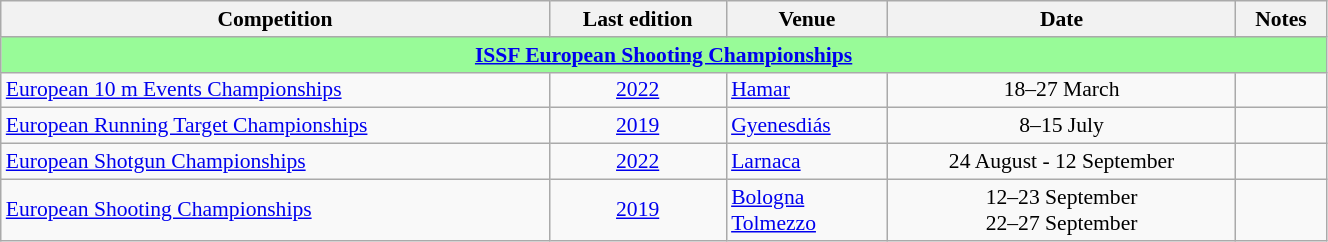<table class="wikitable" width=70% style="font-size:90%; text-align:center;">
<tr>
<th>Competition</th>
<th>Last edition</th>
<th>Venue</th>
<th>Date</th>
<th>Notes</th>
</tr>
<tr>
<td bgcolor=palegreen align=center colspan=5><strong><a href='#'>ISSF European Shooting Championships</a></strong></td>
</tr>
<tr>
<td align=left><a href='#'>European 10 m Events Championships</a></td>
<td><a href='#'>2022</a></td>
<td align=left> <a href='#'>Hamar</a></td>
<td>18–27 March</td>
<td></td>
</tr>
<tr>
<td align=left><a href='#'>European Running Target Championships</a></td>
<td><a href='#'>2019</a></td>
<td align=left> <a href='#'>Gyenesdiás</a></td>
<td>8–15 July</td>
<td></td>
</tr>
<tr>
<td align=left><a href='#'>European Shotgun Championships</a></td>
<td><a href='#'>2022</a></td>
<td align=left> <a href='#'>Larnaca</a></td>
<td>24 August - 12 September</td>
<td></td>
</tr>
<tr>
<td align=left><a href='#'>European Shooting Championships</a></td>
<td><a href='#'>2019</a></td>
<td align=left> <a href='#'>Bologna</a><br> <a href='#'>Tolmezzo</a></td>
<td>12–23 September <br> 22–27 September</td>
<td></td>
</tr>
</table>
